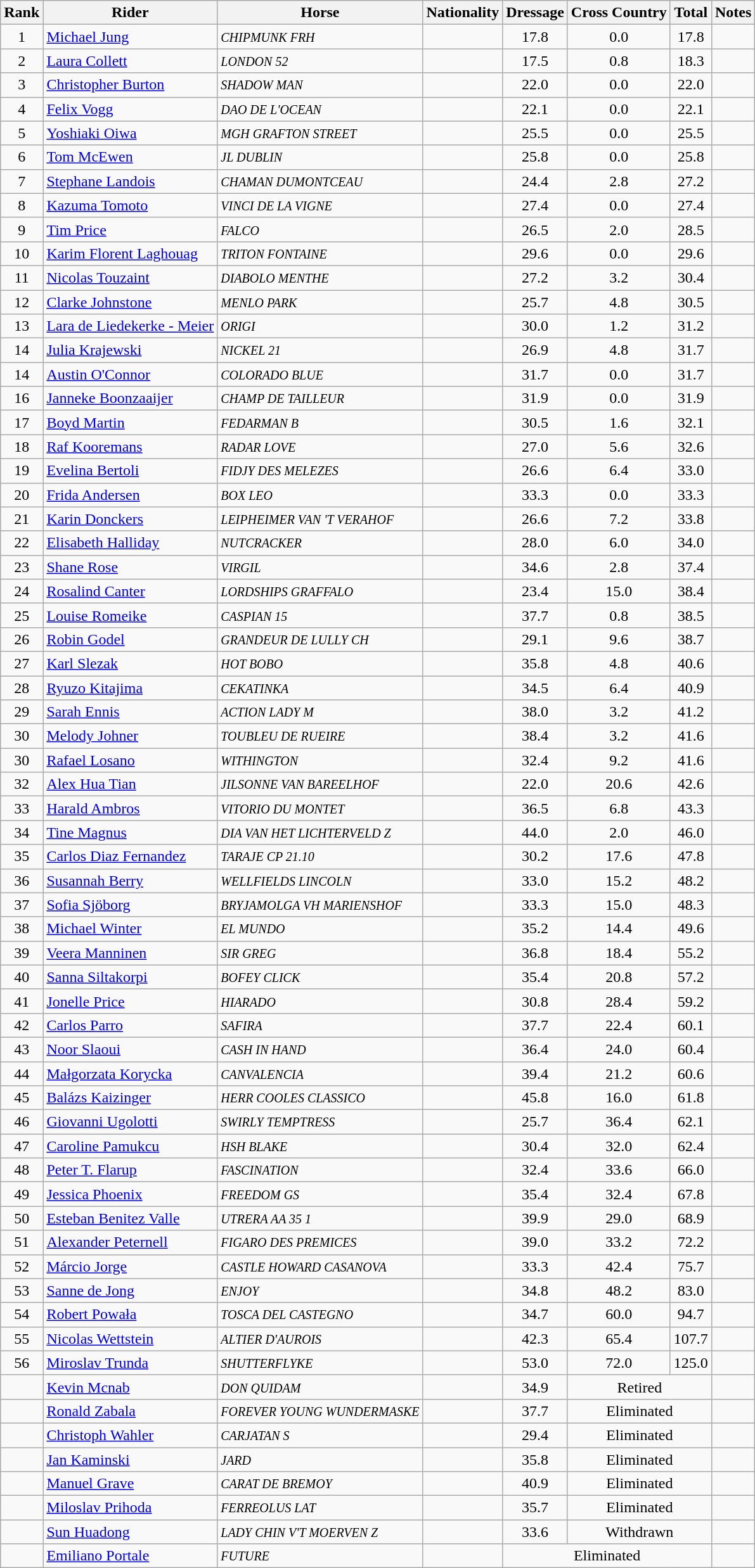<table class="wikitable sortable" style="text-align:center">
<tr>
<th>Rank</th>
<th>Rider</th>
<th>Horse</th>
<th>Nationality</th>
<th>Dressage</th>
<th>Cross Country</th>
<th>Total</th>
<th>Notes</th>
</tr>
<tr>
<td>1</td>
<td align="left"><a href='#'>Michael Jung</a></td>
<td align="left"><em> <small>CHIPMUNK FRH</small> </em></td>
<td align="left"></td>
<td>17.8</td>
<td>0.0</td>
<td>17.8</td>
<td></td>
</tr>
<tr>
<td>2</td>
<td align="left"><a href='#'>Laura Collett</a></td>
<td align="left"><em> <small>LONDON 52</small> </em></td>
<td align="left"></td>
<td>17.5</td>
<td>0.8</td>
<td>18.3</td>
<td></td>
</tr>
<tr>
<td>3</td>
<td align="left"><a href='#'>Christopher Burton</a></td>
<td align="left"><em> <small>SHADOW MAN</small> </em></td>
<td align="left"></td>
<td>22.0</td>
<td>0.0</td>
<td>22.0</td>
<td></td>
</tr>
<tr>
<td>4</td>
<td align="left"><a href='#'>Felix Vogg</a></td>
<td align="left"><em> <small>DAO DE L'OCEAN</small> </em></td>
<td align="left"></td>
<td>22.1</td>
<td>0.0</td>
<td>22.1</td>
<td></td>
</tr>
<tr>
<td>5</td>
<td align="left"><a href='#'>Yoshiaki Oiwa</a></td>
<td align="left"><em> <small>MGH GRAFTON STREET</small> </em></td>
<td align="left"></td>
<td>25.5</td>
<td>0.0</td>
<td>25.5</td>
<td></td>
</tr>
<tr>
<td>6</td>
<td align="left"><a href='#'>Tom McEwen</a></td>
<td align="left"><em> <small>JL DUBLIN</small> </em></td>
<td align="left"></td>
<td>25.8</td>
<td>0.0</td>
<td>25.8</td>
<td></td>
</tr>
<tr>
<td>7</td>
<td align="left"><a href='#'>Stephane Landois</a></td>
<td align="left"><em> <small>CHAMAN DUMONTCEAU</small> </em></td>
<td align="left"></td>
<td>24.4</td>
<td>2.8</td>
<td>27.2</td>
<td></td>
</tr>
<tr>
<td>8</td>
<td align="left"><a href='#'>Kazuma Tomoto</a></td>
<td align="left"><em> <small>VINCI DE LA VIGNE</small> </em></td>
<td align="left"></td>
<td>27.4</td>
<td>0.0</td>
<td>27.4</td>
<td></td>
</tr>
<tr>
<td>9</td>
<td align="left"><a href='#'>Tim Price</a></td>
<td align="left"><em> <small>FALCO</small> </em></td>
<td align="left"></td>
<td>26.5</td>
<td>2.0</td>
<td>28.5</td>
<td></td>
</tr>
<tr>
<td>10</td>
<td align="left"><a href='#'>Karim Florent Laghouag</a></td>
<td align="left"><em> <small>TRITON FONTAINE</small> </em></td>
<td align="left"></td>
<td>29.6</td>
<td>0.0</td>
<td>29.6</td>
<td></td>
</tr>
<tr>
<td>11</td>
<td align="left"><a href='#'>Nicolas Touzaint</a></td>
<td align="left"><em> <small>DIABOLO MENTHE</small> </em></td>
<td align="left"></td>
<td>27.2</td>
<td>3.2</td>
<td>30.4</td>
<td></td>
</tr>
<tr>
<td>12</td>
<td align="left"><a href='#'>Clarke Johnstone</a></td>
<td align="left"><em> <small>MENLO PARK</small> </em></td>
<td align="left"></td>
<td>25.7</td>
<td>4.8</td>
<td>30.5</td>
<td></td>
</tr>
<tr>
<td>13</td>
<td align="left"><a href='#'>Lara de Liedekerke - Meier</a></td>
<td align="left"><em> <small>ORIGI</small> </em></td>
<td align="left"></td>
<td>30.0</td>
<td>1.2</td>
<td>31.2</td>
<td></td>
</tr>
<tr>
<td>14</td>
<td align="left"><a href='#'>Julia Krajewski</a></td>
<td align="left"><em> <small>NICKEL 21</small> </em></td>
<td align="left"></td>
<td>26.9</td>
<td>4.8</td>
<td>31.7</td>
<td></td>
</tr>
<tr>
<td>14</td>
<td align="left"><a href='#'>Austin O'Connor</a></td>
<td align="left"><em> <small>COLORADO BLUE</small> </em></td>
<td align="left"></td>
<td>31.7</td>
<td>0.0</td>
<td>31.7</td>
<td></td>
</tr>
<tr>
<td>16</td>
<td align="left"><a href='#'>Janneke Boonzaaijer</a></td>
<td align="left"><em> <small>CHAMP DE TAILLEUR</small> </em></td>
<td align="left"></td>
<td>31.9</td>
<td>0.0</td>
<td>31.9</td>
<td></td>
</tr>
<tr>
<td>17</td>
<td align="left"><a href='#'>Boyd Martin</a></td>
<td align="left"><em> <small>FEDARMAN B</small> </em></td>
<td align="left"></td>
<td>30.5</td>
<td>1.6</td>
<td>32.1</td>
<td></td>
</tr>
<tr>
<td>18</td>
<td align="left"><a href='#'>Raf Kooremans</a></td>
<td align="left"><em> <small>RADAR LOVE</small> </em></td>
<td align="left"></td>
<td>27.0</td>
<td>5.6</td>
<td>32.6</td>
<td></td>
</tr>
<tr>
<td>19</td>
<td align="left"><a href='#'>Evelina Bertoli</a></td>
<td align="left"><em> <small>FIDJY DES MELEZES</small> </em></td>
<td align="left"></td>
<td>26.6</td>
<td>6.4</td>
<td>33.0</td>
<td></td>
</tr>
<tr>
<td>20</td>
<td align="left"><a href='#'>Frida Andersen</a></td>
<td align="left"><em> <small>BOX LEO</small> </em></td>
<td align="left"></td>
<td>33.3</td>
<td>0.0</td>
<td>33.3</td>
<td></td>
</tr>
<tr>
<td>21</td>
<td align="left"><a href='#'>Karin Donckers</a></td>
<td align="left"><em> <small>LEIPHEIMER VAN 'T VERAHOF</small> </em></td>
<td align="left"></td>
<td>26.6</td>
<td>7.2</td>
<td>33.8</td>
<td></td>
</tr>
<tr>
<td>22</td>
<td align="left"><a href='#'>Elisabeth Halliday</a></td>
<td align="left"><em> <small>NUTCRACKER</small> </em></td>
<td align="left"></td>
<td>28.0</td>
<td>6.0</td>
<td>34.0</td>
<td></td>
</tr>
<tr>
<td>23</td>
<td align="left"><a href='#'>Shane Rose</a></td>
<td align="left"><em> <small>VIRGIL</small> </em></td>
<td align="left"></td>
<td>34.6</td>
<td>2.8</td>
<td>37.4</td>
<td></td>
</tr>
<tr>
<td>24</td>
<td align="left"><a href='#'>Rosalind Canter</a></td>
<td align="left"><em> <small>LORDSHIPS GRAFFALO</small> </em></td>
<td align="left"></td>
<td>23.4</td>
<td>15.0</td>
<td>38.4</td>
<td></td>
</tr>
<tr>
<td>25</td>
<td align="left"><a href='#'>Louise Romeike</a></td>
<td align="left"><em> <small>CASPIAN 15</small> </em></td>
<td align="left"></td>
<td>37.7</td>
<td>0.8</td>
<td>38.5</td>
<td></td>
</tr>
<tr>
<td>26</td>
<td align="left"><a href='#'>Robin Godel</a></td>
<td align="left"><em> <small>GRANDEUR DE LULLY CH</small> </em></td>
<td align="left"></td>
<td>29.1</td>
<td>9.6</td>
<td>38.7</td>
<td></td>
</tr>
<tr>
<td>27</td>
<td align="left"><a href='#'>Karl Slezak</a></td>
<td align="left"><em> <small>HOT BOBO</small> </em></td>
<td align="left"></td>
<td>35.8</td>
<td>4.8</td>
<td>40.6</td>
<td></td>
</tr>
<tr>
<td>28</td>
<td align="left"><a href='#'>Ryuzo Kitajima</a></td>
<td align="left"><em> <small>CEKATINKA</small> </em></td>
<td align="left"></td>
<td>34.5</td>
<td>6.4</td>
<td>40.9</td>
<td></td>
</tr>
<tr>
<td>29</td>
<td align="left"><a href='#'>Sarah Ennis</a></td>
<td align="left"><em> <small>ACTION LADY M</small> </em></td>
<td align="left"></td>
<td>38.0</td>
<td>3.2</td>
<td>41.2</td>
<td></td>
</tr>
<tr>
<td>30</td>
<td align="left"><a href='#'>Melody Johner</a></td>
<td align="left"><em> <small>TOUBLEU DE RUEIRE</small> </em></td>
<td align="left"></td>
<td>38.4</td>
<td>3.2</td>
<td>41.6</td>
<td></td>
</tr>
<tr>
<td>30</td>
<td align="left"><a href='#'>Rafael Losano</a></td>
<td align="left"><em> <small>WITHINGTON</small> </em></td>
<td align="left"></td>
<td>32.4</td>
<td>9.2</td>
<td>41.6</td>
<td></td>
</tr>
<tr>
<td>32</td>
<td align="left"><a href='#'>Alex Hua Tian</a></td>
<td align="left"><em> <small>JILSONNE VAN BAREELHOF</small> </em></td>
<td align="left"></td>
<td>22.0</td>
<td>20.6</td>
<td>42.6</td>
<td></td>
</tr>
<tr>
<td>33</td>
<td align="left"><a href='#'>Harald Ambros</a></td>
<td align="left"><em> <small>VITORIO DU MONTET</small> </em></td>
<td align="left"></td>
<td>36.5</td>
<td>6.8</td>
<td>43.3</td>
<td></td>
</tr>
<tr>
<td>34</td>
<td align="left"><a href='#'>Tine Magnus</a></td>
<td align="left"><em> <small>DIA VAN HET LICHTERVELD Z</small> </em></td>
<td align="left"></td>
<td>44.0</td>
<td>2.0</td>
<td>46.0</td>
<td></td>
</tr>
<tr>
<td>35</td>
<td align="left"><a href='#'>Carlos Diaz Fernandez</a></td>
<td align="left"><em> <small>TARAJE CP 21.10</small> </em></td>
<td align="left"></td>
<td>30.2</td>
<td>17.6</td>
<td>47.8</td>
<td></td>
</tr>
<tr>
<td>36</td>
<td align="left"><a href='#'>Susannah Berry</a></td>
<td align="left"><em> <small>WELLFIELDS LINCOLN</small> </em></td>
<td align="left"></td>
<td>33.0</td>
<td>15.2</td>
<td>48.2</td>
<td></td>
</tr>
<tr>
<td>37</td>
<td align="left"><a href='#'>Sofia Sjöborg</a></td>
<td align="left"><em> <small>BRYJAMOLGA VH MARIENSHOF</small> </em></td>
<td align="left"></td>
<td>33.3</td>
<td>15.0</td>
<td>48.3</td>
<td></td>
</tr>
<tr>
<td>38</td>
<td align="left"><a href='#'>Michael Winter</a></td>
<td align="left"><em> <small>EL MUNDO</small> </em></td>
<td align="left"></td>
<td>35.2</td>
<td>14.4</td>
<td>49.6</td>
<td></td>
</tr>
<tr>
<td>39</td>
<td align="left"><a href='#'>Veera Manninen</a></td>
<td align="left"><em> <small>SIR GREG</small> </em></td>
<td align="left"></td>
<td>36.8</td>
<td>18.4</td>
<td>55.2</td>
<td></td>
</tr>
<tr>
<td>40</td>
<td align="left"><a href='#'>Sanna Siltakorpi</a></td>
<td align="left"><em> <small>BOFEY CLICK</small> </em></td>
<td align="left"></td>
<td>35.4</td>
<td>20.8</td>
<td>57.2</td>
<td></td>
</tr>
<tr>
<td>41</td>
<td align="left"><a href='#'>Jonelle Price</a></td>
<td align="left"><em> <small>HIARADO</small> </em></td>
<td align="left"></td>
<td>30.8</td>
<td>28.4</td>
<td>59.2</td>
<td></td>
</tr>
<tr>
<td>42</td>
<td align="left"><a href='#'>Carlos Parro</a></td>
<td align="left"><em> <small>SAFIRA</small> </em></td>
<td align="left"></td>
<td>37.7</td>
<td>22.4</td>
<td>60.1</td>
<td></td>
</tr>
<tr>
<td>43</td>
<td align="left"><a href='#'>Noor Slaoui</a></td>
<td align="left"><em> <small>CASH IN HAND</small> </em></td>
<td align="left"></td>
<td>36.4</td>
<td>24.0</td>
<td>60.4</td>
<td></td>
</tr>
<tr>
<td>44</td>
<td align="left"><a href='#'>Małgorzata Korycka</a></td>
<td align="left"><em> <small>CANVALENCIA</small> </em></td>
<td align="left"></td>
<td>39.4</td>
<td>21.2</td>
<td>60.6</td>
<td></td>
</tr>
<tr>
<td>45</td>
<td align="left"><a href='#'>Balázs Kaizinger</a></td>
<td align="left"><em> <small>HERR COOLES CLASSICO</small> </em></td>
<td align="left"></td>
<td>45.8</td>
<td>16.0</td>
<td>61.8</td>
<td></td>
</tr>
<tr>
<td>46</td>
<td align="left"><a href='#'>Giovanni Ugolotti</a></td>
<td align="left"><em> <small>SWIRLY TEMPTRESS</small> </em></td>
<td align="left"></td>
<td>25.7</td>
<td>36.4</td>
<td>62.1</td>
<td></td>
</tr>
<tr>
<td>47</td>
<td align="left"><a href='#'>Caroline Pamukcu</a></td>
<td align="left"><em> <small>HSH BLAKE</small> </em></td>
<td align="left"></td>
<td>30.4</td>
<td>32.0</td>
<td>62.4</td>
<td></td>
</tr>
<tr>
<td>48</td>
<td align="left"><a href='#'>Peter T. Flarup</a></td>
<td align="left"><em> <small>FASCINATION</small> </em></td>
<td align="left"></td>
<td>32.4</td>
<td>33.6</td>
<td>66.0</td>
<td></td>
</tr>
<tr>
<td>49</td>
<td align="left"><a href='#'>Jessica Phoenix</a></td>
<td align="left"><em> <small>FREEDOM GS</small> </em></td>
<td align="left"></td>
<td>35.4</td>
<td>32.4</td>
<td>67.8</td>
<td></td>
</tr>
<tr>
<td>50</td>
<td align="left"><a href='#'>Esteban Benitez Valle</a></td>
<td align="left"><em> <small>UTRERA AA 35 1</small> </em></td>
<td align="left"></td>
<td>39.9</td>
<td>29.0</td>
<td>68.9</td>
<td></td>
</tr>
<tr>
<td>51</td>
<td align="left"><a href='#'>Alexander Peternell</a></td>
<td align="left"><em> <small>FIGARO DES PREMICES</small> </em></td>
<td align="left"></td>
<td>39.0</td>
<td>33.2</td>
<td>72.2</td>
<td></td>
</tr>
<tr>
<td>52</td>
<td align="left"><a href='#'>Márcio Jorge</a></td>
<td align="left"><em> <small>CASTLE HOWARD CASANOVA</small> </em></td>
<td align="left"></td>
<td>33.3</td>
<td>42.4</td>
<td>75.7</td>
<td></td>
</tr>
<tr>
<td>53</td>
<td align="left"><a href='#'>Sanne de Jong</a></td>
<td align="left"><em> <small>ENJOY</small> </em></td>
<td align="left"></td>
<td>34.8</td>
<td>48.2</td>
<td>83.0</td>
<td></td>
</tr>
<tr>
<td>54</td>
<td align="left"><a href='#'>Robert Powała</a></td>
<td align="left"><em> <small>TOSCA DEL CASTEGNO</small> </em></td>
<td align="left"></td>
<td>34.7</td>
<td>60.0</td>
<td>94.7</td>
<td></td>
</tr>
<tr>
<td>55</td>
<td align="left"><a href='#'>Nicolas Wettstein</a></td>
<td align="left"><em> <small>ALTIER D'AUROIS</small> </em></td>
<td align="left"></td>
<td>42.3</td>
<td>65.4</td>
<td>107.7</td>
<td></td>
</tr>
<tr>
<td>56</td>
<td align="left"><a href='#'>Miroslav Trunda</a></td>
<td align="left"><em> <small>SHUTTERFLYKE</small> </em></td>
<td align="left"></td>
<td>53.0</td>
<td>72.0</td>
<td>125.0</td>
<td></td>
</tr>
<tr>
<td></td>
<td align="left"><a href='#'>Kevin Mcnab</a></td>
<td align="left"><em> <small>DON QUIDAM</small> </em></td>
<td align="left"></td>
<td>34.9</td>
<td colspan="2">Retired</td>
<td></td>
</tr>
<tr>
<td></td>
<td align="left"><a href='#'>Ronald Zabala</a></td>
<td align="left"><em> <small>FOREVER YOUNG WUNDERMASKE</small> </em></td>
<td align="left"></td>
<td>37.7</td>
<td colspan="2">Eliminated</td>
<td></td>
</tr>
<tr>
<td></td>
<td align="left"><a href='#'>Christoph Wahler</a></td>
<td align="left"><em> <small>CARJATAN S</small> </em></td>
<td align="left"></td>
<td>29.4</td>
<td colspan="2">Eliminated</td>
<td></td>
</tr>
<tr>
<td></td>
<td align="left"><a href='#'>Jan Kaminski</a></td>
<td align="left"><em> <small>JARD</small> </em></td>
<td align="left"></td>
<td>35.8</td>
<td colspan="2">Eliminated</td>
<td></td>
</tr>
<tr>
<td></td>
<td align="left"><a href='#'>Manuel Grave</a></td>
<td align="left"><em> <small>CARAT DE BREMOY</small> </em></td>
<td align="left"></td>
<td>40.9</td>
<td colspan="2">Eliminated</td>
<td></td>
</tr>
<tr>
<td></td>
<td align="left"><a href='#'>Miloslav Prihoda</a></td>
<td align="left"><em> <small>FERREOLUS LAT</small> </em></td>
<td align="left"></td>
<td>35.7</td>
<td colspan="2">Eliminated</td>
<td></td>
</tr>
<tr>
<td></td>
<td align="left"><a href='#'>Sun Huadong</a></td>
<td align="left"><em> <small>LADY CHIN V'T MOERVEN Z</small> </em></td>
<td align="left"></td>
<td>33.6</td>
<td colspan="2">Withdrawn</td>
<td></td>
</tr>
<tr>
<td></td>
<td align="left"><a href='#'>Emiliano Portale</a></td>
<td align="left"><em> <small>FUTURE</small> </em></td>
<td align="left"></td>
<td colspan="3">Eliminated</td>
<td></td>
</tr>
</table>
